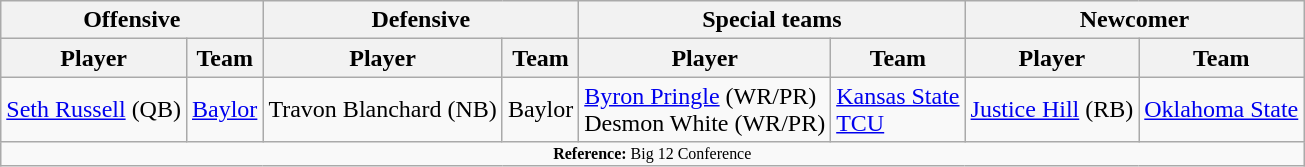<table class="wikitable">
<tr>
<th colspan="2">Offensive</th>
<th colspan="2">Defensive</th>
<th colspan="2">Special teams</th>
<th colspan="2">Newcomer</th>
</tr>
<tr>
<th>Player</th>
<th>Team</th>
<th>Player</th>
<th>Team</th>
<th>Player</th>
<th>Team</th>
<th>Player</th>
<th>Team</th>
</tr>
<tr>
<td><a href='#'>Seth Russell</a> (QB)</td>
<td><a href='#'>Baylor</a></td>
<td>Travon Blanchard (NB)</td>
<td>Baylor</td>
<td><a href='#'>Byron Pringle</a> (WR/PR)<br>Desmon White (WR/PR)</td>
<td><a href='#'>Kansas State</a><br><a href='#'>TCU</a></td>
<td><a href='#'>Justice Hill</a> (RB)</td>
<td><a href='#'>Oklahoma State</a></td>
</tr>
<tr>
<td colspan="12"  style="font-size:8pt; text-align:center;"><strong>Reference:</strong> Big 12 Conference</td>
</tr>
</table>
